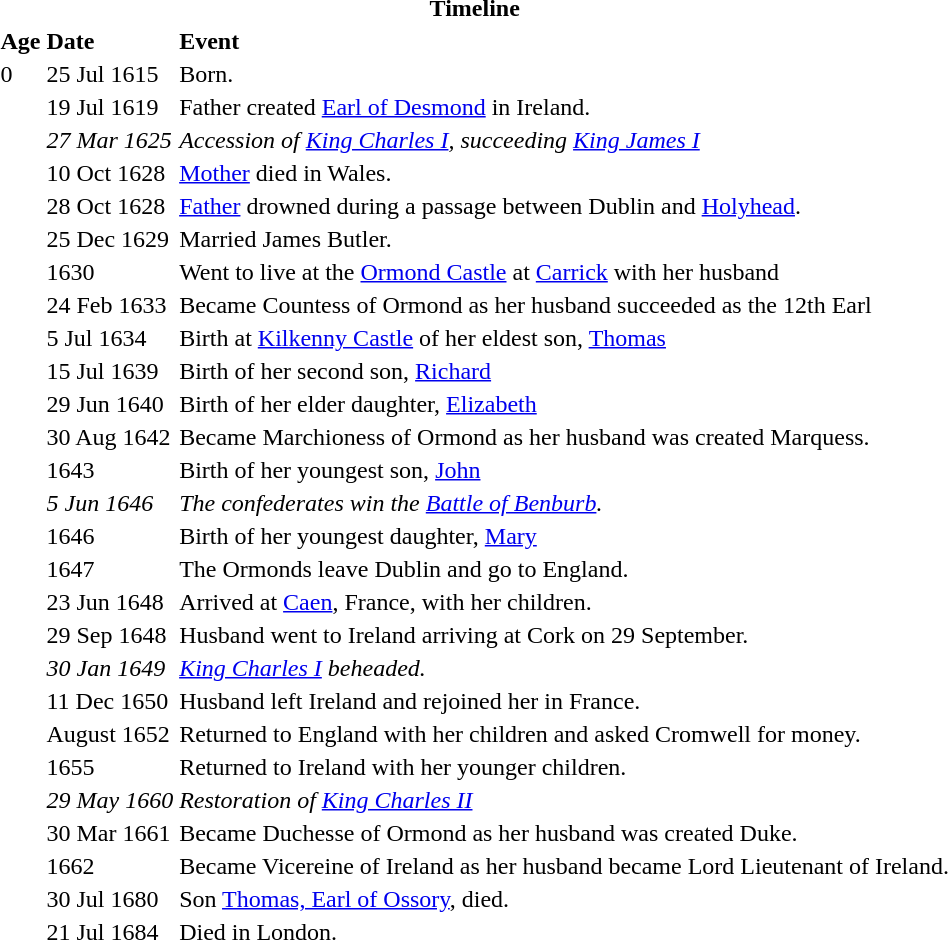<table>
<tr>
<th colspan=3>Timeline</th>
</tr>
<tr>
<th align="left">Age</th>
<th align="left">Date</th>
<th align="left">Event</th>
</tr>
<tr>
<td>0</td>
<td>25 Jul 1615</td>
<td>Born.</td>
</tr>
<tr>
<td></td>
<td>19 Jul 1619</td>
<td>Father created <a href='#'>Earl of Desmond</a> in Ireland.</td>
</tr>
<tr>
<td></td>
<td><em>27 Mar 1625</em></td>
<td><em>Accession of <a href='#'>King Charles I</a>, succeeding <a href='#'>King James I</a></em></td>
</tr>
<tr>
<td></td>
<td>10 Oct 1628</td>
<td><a href='#'>Mother</a> died in Wales.</td>
</tr>
<tr>
<td></td>
<td>28 Oct 1628</td>
<td><a href='#'>Father</a> drowned during a passage between Dublin and <a href='#'>Holyhead</a>.</td>
</tr>
<tr>
<td></td>
<td>25 Dec 1629</td>
<td>Married James Butler.</td>
</tr>
<tr>
<td></td>
<td>1630</td>
<td>Went to live at the <a href='#'>Ormond Castle</a> at <a href='#'>Carrick</a> with her husband</td>
</tr>
<tr>
<td></td>
<td>24 Feb 1633</td>
<td>Became Countess of Ormond as her husband succeeded as the 12th Earl</td>
</tr>
<tr>
<td></td>
<td>5 Jul 1634</td>
<td>Birth at <a href='#'>Kilkenny Castle</a> of her eldest son, <a href='#'>Thomas</a></td>
</tr>
<tr>
<td></td>
<td>15 Jul 1639</td>
<td>Birth of her second son, <a href='#'>Richard</a></td>
</tr>
<tr>
<td></td>
<td>29 Jun 1640</td>
<td>Birth of her elder daughter, <a href='#'>Elizabeth</a></td>
</tr>
<tr>
<td></td>
<td>30 Aug 1642</td>
<td>Became Marchioness of Ormond as her husband was created Marquess.</td>
</tr>
<tr>
<td></td>
<td>1643</td>
<td>Birth of her youngest son, <a href='#'>John</a></td>
</tr>
<tr>
<td></td>
<td><em>5 Jun 1646</em></td>
<td><em>The confederates win the <a href='#'>Battle of Benburb</a>.</em></td>
</tr>
<tr>
<td></td>
<td>1646</td>
<td>Birth of her youngest daughter, <a href='#'>Mary</a></td>
</tr>
<tr>
<td></td>
<td>1647</td>
<td>The Ormonds leave Dublin and go to England.</td>
</tr>
<tr>
<td></td>
<td>23 Jun 1648</td>
<td>Arrived at <a href='#'>Caen</a>, France, with her children.</td>
</tr>
<tr>
<td></td>
<td>29 Sep 1648</td>
<td>Husband went to Ireland arriving at Cork on 29 September.</td>
</tr>
<tr>
<td></td>
<td><em>30 Jan 1649</em></td>
<td><em><a href='#'>King Charles I</a> beheaded.</em></td>
</tr>
<tr>
<td></td>
<td>11 Dec 1650</td>
<td>Husband left Ireland and rejoined her in France.</td>
</tr>
<tr>
<td></td>
<td>August 1652</td>
<td>Returned to England with her children and asked Cromwell for money.</td>
</tr>
<tr>
<td></td>
<td>1655</td>
<td>Returned to Ireland with her younger children.</td>
</tr>
<tr>
<td></td>
<td><em>29 May 1660</em></td>
<td><em>Restoration of <a href='#'>King Charles II</a></em></td>
</tr>
<tr>
<td></td>
<td>30 Mar 1661</td>
<td>Became Duchesse of Ormond as her husband was created Duke.</td>
</tr>
<tr>
<td></td>
<td>1662</td>
<td>Became Vicereine of Ireland as her husband became Lord Lieutenant of Ireland.</td>
</tr>
<tr>
<td></td>
<td>30 Jul 1680</td>
<td>Son <a href='#'>Thomas, Earl of Ossory</a>, died.</td>
</tr>
<tr>
<td></td>
<td>21 Jul 1684</td>
<td>Died in London.</td>
</tr>
</table>
